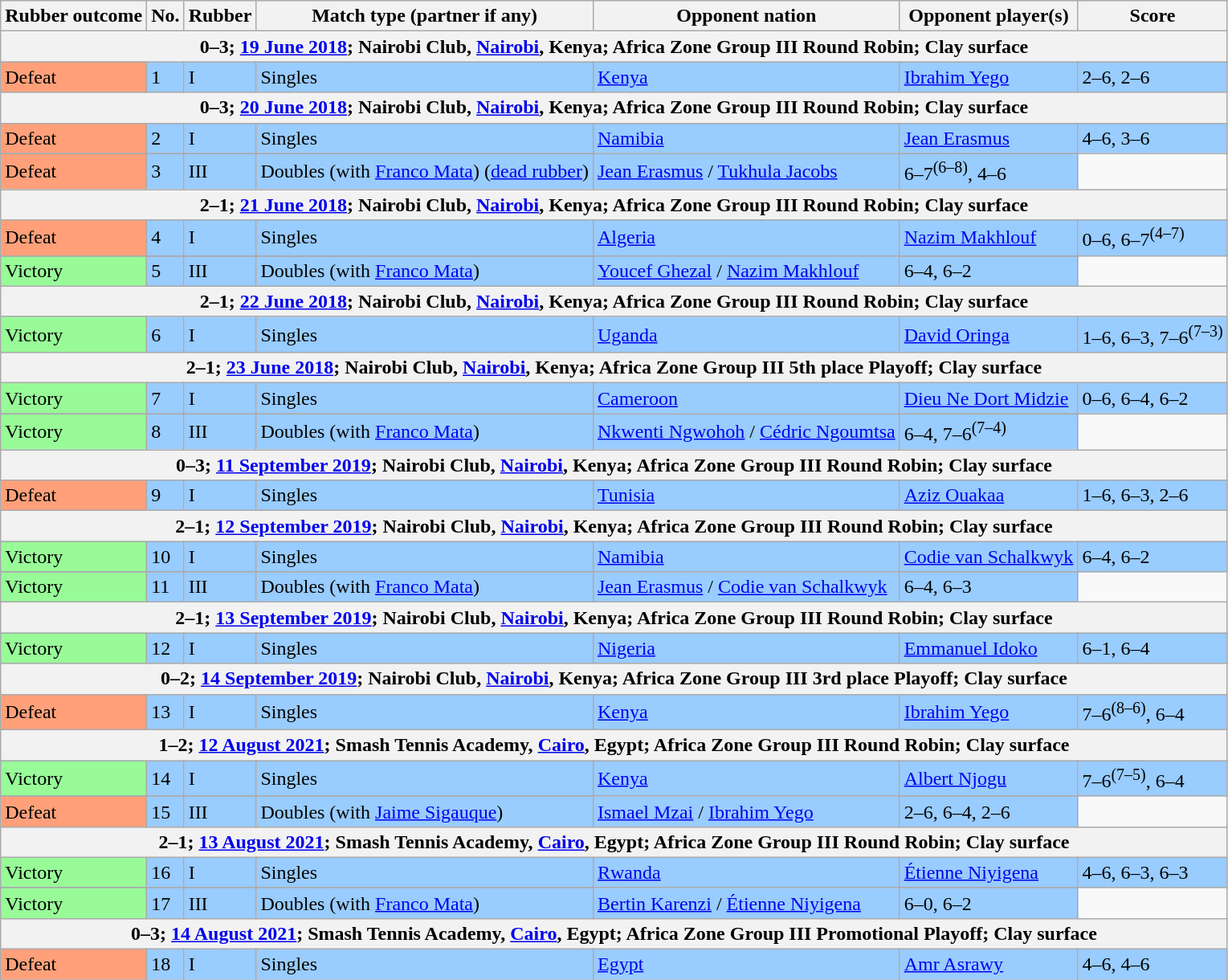<table class=wikitable>
<tr>
<th>Rubber outcome</th>
<th>No.</th>
<th>Rubber</th>
<th>Match type (partner if any)</th>
<th>Opponent nation</th>
<th>Opponent player(s)</th>
<th>Score</th>
</tr>
<tr>
<th colspan=7>0–3; <a href='#'>19 June 2018</a>; Nairobi Club, <a href='#'>Nairobi</a>, Kenya; Africa Zone Group III Round Robin; Clay surface</th>
</tr>
<tr bgcolor=#99CCFF>
<td bgcolor=FFA07A>Defeat</td>
<td>1</td>
<td>I</td>
<td>Singles</td>
<td> <a href='#'>Kenya</a></td>
<td><a href='#'>Ibrahim Yego</a></td>
<td>2–6, 2–6</td>
</tr>
<tr>
<th colspan=7>0–3; <a href='#'>20 June 2018</a>; Nairobi Club, <a href='#'>Nairobi</a>, Kenya; Africa Zone Group III Round Robin; Clay surface</th>
</tr>
<tr bgcolor=#99CCFF>
<td bgcolor=FFA07A>Defeat</td>
<td>2</td>
<td>I</td>
<td>Singles</td>
<td rowspan=2> <a href='#'>Namibia</a></td>
<td><a href='#'>Jean Erasmus</a></td>
<td>4–6, 3–6</td>
</tr>
<tr>
</tr>
<tr bgcolor=#99CCFF>
<td bgcolor=FFA07A>Defeat</td>
<td>3</td>
<td>III</td>
<td>Doubles (with <a href='#'>Franco Mata</a>) (<a href='#'>dead rubber</a>)</td>
<td><a href='#'>Jean Erasmus</a> / <a href='#'>Tukhula Jacobs</a></td>
<td>6–7<sup>(6–8)</sup>, 4–6</td>
</tr>
<tr>
<th colspan=7>2–1; <a href='#'>21 June 2018</a>; Nairobi Club, <a href='#'>Nairobi</a>, Kenya; Africa Zone Group III Round Robin; Clay surface</th>
</tr>
<tr bgcolor=#99CCFF>
<td bgcolor=FFA07A>Defeat</td>
<td>4</td>
<td>I</td>
<td>Singles</td>
<td rowspan=2> <a href='#'>Algeria</a></td>
<td><a href='#'>Nazim Makhlouf</a></td>
<td>0–6, 6–7<sup>(4–7)</sup></td>
</tr>
<tr>
</tr>
<tr bgcolor=#99CCFF>
<td bgcolor=98FB98>Victory</td>
<td>5</td>
<td>III</td>
<td>Doubles (with <a href='#'>Franco Mata</a>)</td>
<td><a href='#'>Youcef Ghezal</a> / <a href='#'>Nazim Makhlouf</a></td>
<td>6–4, 6–2</td>
</tr>
<tr>
<th colspan=7>2–1; <a href='#'>22 June 2018</a>; Nairobi Club, <a href='#'>Nairobi</a>, Kenya; Africa Zone Group III Round Robin; Clay surface</th>
</tr>
<tr bgcolor=#99CCFF>
<td bgcolor=98FB98>Victory</td>
<td>6</td>
<td>I</td>
<td>Singles</td>
<td> <a href='#'>Uganda</a></td>
<td><a href='#'>David Oringa</a></td>
<td>1–6, 6–3, 7–6<sup>(7–3)</sup></td>
</tr>
<tr>
<th colspan=7>2–1; <a href='#'>23 June 2018</a>; Nairobi Club, <a href='#'>Nairobi</a>, Kenya; Africa Zone Group III 5th place Playoff; Clay surface</th>
</tr>
<tr bgcolor=#99CCFF>
<td bgcolor=98FB98>Victory</td>
<td>7</td>
<td>I</td>
<td>Singles</td>
<td rowspan=2> <a href='#'>Cameroon</a></td>
<td><a href='#'>Dieu Ne Dort Midzie</a></td>
<td>0–6, 6–4, 6–2</td>
</tr>
<tr>
</tr>
<tr bgcolor=#99CCFF>
<td bgcolor=98FB98>Victory</td>
<td>8</td>
<td>III</td>
<td>Doubles (with <a href='#'>Franco Mata</a>)</td>
<td><a href='#'>Nkwenti Ngwohoh</a> / <a href='#'>Cédric Ngoumtsa</a></td>
<td>6–4, 7–6<sup>(7–4)</sup></td>
</tr>
<tr>
<th colspan=7>0–3; <a href='#'>11 September 2019</a>; Nairobi Club, <a href='#'>Nairobi</a>, Kenya; Africa Zone Group III Round Robin; Clay surface</th>
</tr>
<tr bgcolor=#99CCFF>
<td bgcolor=FFA07A>Defeat</td>
<td>9</td>
<td>I</td>
<td>Singles</td>
<td> <a href='#'>Tunisia</a></td>
<td><a href='#'>Aziz Ouakaa</a></td>
<td>1–6, 6–3, 2–6</td>
</tr>
<tr>
<th colspan=7>2–1; <a href='#'>12 September 2019</a>; Nairobi Club, <a href='#'>Nairobi</a>, Kenya; Africa Zone Group III Round Robin; Clay surface</th>
</tr>
<tr bgcolor=#99CCFF>
<td bgcolor=98FB98>Victory</td>
<td>10</td>
<td>I</td>
<td>Singles</td>
<td rowspan=2> <a href='#'>Namibia</a></td>
<td><a href='#'>Codie van Schalkwyk</a></td>
<td>6–4, 6–2</td>
</tr>
<tr>
</tr>
<tr bgcolor=#99CCFF>
<td bgcolor=98FB98>Victory</td>
<td>11</td>
<td>III</td>
<td>Doubles (with <a href='#'>Franco Mata</a>)</td>
<td><a href='#'>Jean Erasmus</a> / <a href='#'>Codie van Schalkwyk</a></td>
<td>6–4, 6–3</td>
</tr>
<tr>
<th colspan=7>2–1; <a href='#'>13 September 2019</a>; Nairobi Club, <a href='#'>Nairobi</a>, Kenya; Africa Zone Group III Round Robin; Clay surface</th>
</tr>
<tr bgcolor=#99CCFF>
<td bgcolor=98FB98>Victory</td>
<td>12</td>
<td>I</td>
<td>Singles</td>
<td> <a href='#'>Nigeria</a></td>
<td><a href='#'>Emmanuel Idoko</a></td>
<td>6–1, 6–4</td>
</tr>
<tr>
<th colspan=7>0–2; <a href='#'>14 September 2019</a>; Nairobi Club, <a href='#'>Nairobi</a>, Kenya; Africa Zone Group III 3rd place Playoff; Clay surface</th>
</tr>
<tr bgcolor=#99CCFF>
<td bgcolor=FFA07A>Defeat</td>
<td>13</td>
<td>I</td>
<td>Singles</td>
<td> <a href='#'>Kenya</a></td>
<td><a href='#'>Ibrahim Yego</a></td>
<td>7–6<sup>(8–6)</sup>, 6–4</td>
</tr>
<tr>
<th colspan=7>1–2; <a href='#'>12 August 2021</a>; Smash Tennis Academy, <a href='#'>Cairo</a>, Egypt; Africa Zone Group III Round Robin; Clay surface</th>
</tr>
<tr bgcolor=#99CCFF>
<td bgcolor=98FB98>Victory</td>
<td>14</td>
<td>I</td>
<td>Singles</td>
<td rowspan=2> <a href='#'>Kenya</a></td>
<td><a href='#'>Albert Njogu</a></td>
<td>7–6<sup>(7–5)</sup>, 6–4</td>
</tr>
<tr>
</tr>
<tr bgcolor=#99CCFF>
<td bgcolor=FFA07A>Defeat</td>
<td>15</td>
<td>III</td>
<td>Doubles (with <a href='#'>Jaime Sigauque</a>)</td>
<td><a href='#'>Ismael Mzai</a> / <a href='#'>Ibrahim Yego</a></td>
<td>2–6, 6–4, 2–6</td>
</tr>
<tr>
<th colspan=7>2–1; <a href='#'>13 August 2021</a>; Smash Tennis Academy, <a href='#'>Cairo</a>, Egypt; Africa Zone Group III Round Robin; Clay surface</th>
</tr>
<tr bgcolor=#99CCFF>
<td bgcolor=98FB98>Victory</td>
<td>16</td>
<td>I</td>
<td>Singles</td>
<td rowspan=2> <a href='#'>Rwanda</a></td>
<td><a href='#'>Étienne Niyigena</a></td>
<td>4–6, 6–3, 6–3</td>
</tr>
<tr>
</tr>
<tr bgcolor=#99CCFF>
<td bgcolor=98FB98>Victory</td>
<td>17</td>
<td>III</td>
<td>Doubles (with <a href='#'>Franco Mata</a>)</td>
<td><a href='#'>Bertin Karenzi</a> / <a href='#'>Étienne Niyigena</a></td>
<td>6–0, 6–2</td>
</tr>
<tr>
<th colspan=7>0–3; <a href='#'>14 August 2021</a>; Smash Tennis Academy, <a href='#'>Cairo</a>, Egypt; Africa Zone Group III Promotional Playoff; Clay surface</th>
</tr>
<tr bgcolor=#99CCFF>
<td bgcolor=FFA07A>Defeat</td>
<td>18</td>
<td>I</td>
<td>Singles</td>
<td> <a href='#'>Egypt</a></td>
<td><a href='#'>Amr Asrawy</a></td>
<td>4–6, 4–6</td>
</tr>
</table>
